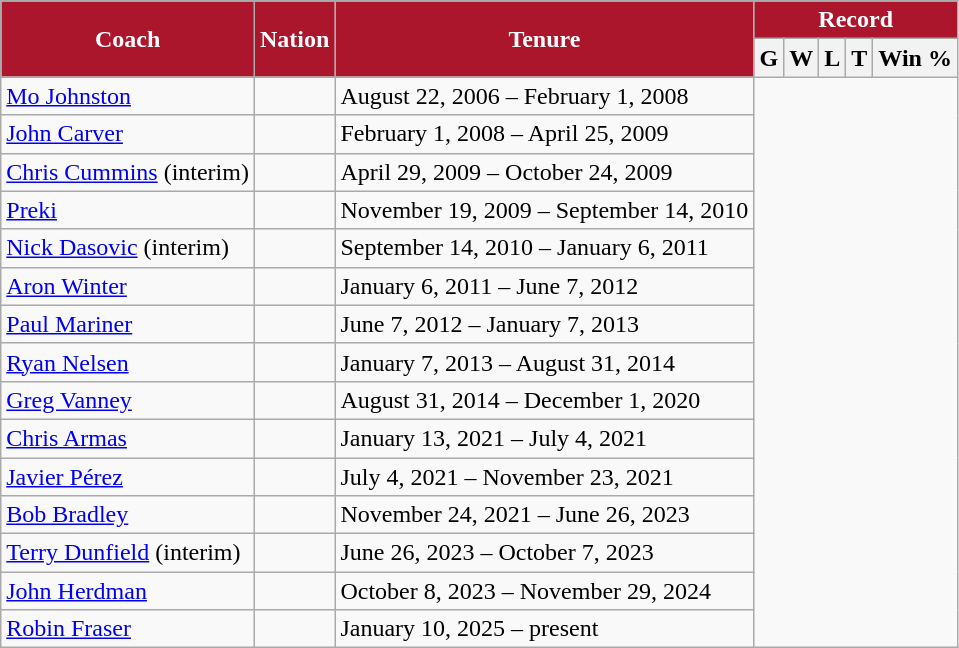<table class="wikitable" style="text-align:left">
<tr>
<th style="background:#AC162C; color:white;" scope="col" rowspan="2">Coach</th>
<th style="background:#AC162C; color:white;" scope="col" rowspan="2">Nation</th>
<th style="background:#AC162C; color:white;" scope="col" rowspan="2">Tenure</th>
<th style="background:#AC162C; color:white;" scope="col" colspan="6">Record</th>
</tr>
<tr>
<th>G</th>
<th>W</th>
<th>L</th>
<th>T</th>
<th>Win %</th>
</tr>
<tr>
<td><a href='#'>Mo Johnston</a></td>
<td></td>
<td>August 22, 2006 – February 1, 2008<br></td>
</tr>
<tr>
<td><a href='#'>John Carver</a></td>
<td></td>
<td>February 1, 2008 – April 25, 2009<br></td>
</tr>
<tr>
<td><a href='#'>Chris Cummins</a> (interim)</td>
<td></td>
<td>April 29, 2009 – October 24, 2009<br></td>
</tr>
<tr>
<td><a href='#'>Preki</a></td>
<td></td>
<td>November 19, 2009 – September 14, 2010<br></td>
</tr>
<tr>
<td><a href='#'>Nick Dasovic</a> (interim)</td>
<td></td>
<td>September 14, 2010 – January 6, 2011<br></td>
</tr>
<tr>
<td><a href='#'>Aron Winter</a></td>
<td></td>
<td>January 6, 2011 – June 7, 2012<br></td>
</tr>
<tr>
<td><a href='#'>Paul Mariner</a></td>
<td></td>
<td>June 7, 2012 – January 7, 2013<br></td>
</tr>
<tr>
<td><a href='#'>Ryan Nelsen</a></td>
<td></td>
<td>January 7, 2013 – August 31, 2014<br></td>
</tr>
<tr>
<td><a href='#'>Greg Vanney</a></td>
<td></td>
<td>August 31, 2014 – December 1, 2020<br></td>
</tr>
<tr>
<td><a href='#'>Chris Armas</a></td>
<td></td>
<td>January 13, 2021 – July 4, 2021<br></td>
</tr>
<tr>
<td><a href='#'>Javier Pérez</a></td>
<td></td>
<td>July 4, 2021 – November 23, 2021<br></td>
</tr>
<tr>
<td><a href='#'>Bob Bradley</a></td>
<td></td>
<td>November 24, 2021 – June 26, 2023<br></td>
</tr>
<tr>
<td><a href='#'>Terry Dunfield</a> (interim)</td>
<td></td>
<td>June 26, 2023 – October 7, 2023<br></td>
</tr>
<tr>
<td><a href='#'>John Herdman</a></td>
<td></td>
<td>October 8, 2023 – November 29, 2024<br></td>
</tr>
<tr>
<td><a href='#'>Robin Fraser</a></td>
<td></td>
<td>January 10, 2025 – present<br></td>
</tr>
</table>
